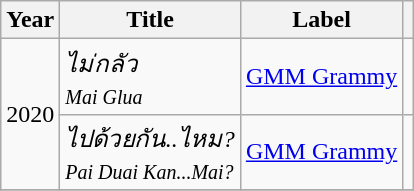<table class="wikitable">
<tr>
<th>Year</th>
<th>Title</th>
<th>Label</th>
<th></th>
</tr>
<tr>
<td rowspan=2>2020</td>
<td><em>ไม่กลัว<br><small>Mai Glua</small></em></td>
<td><a href='#'>GMM Grammy</a></td>
<td></td>
</tr>
<tr>
<td><em>ไปด้วยกัน..ไหม?<br><small>Pai Duai Kan...Mai?</small></em></td>
<td><a href='#'>GMM Grammy</a></td>
<td></td>
</tr>
<tr>
</tr>
</table>
